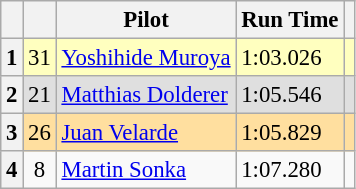<table class="wikitable" style="font-size: 95%;">
<tr>
<th></th>
<th></th>
<th>Pilot</th>
<th>Run Time</th>
<th></th>
</tr>
<tr>
<th>1</th>
<td style="background-color:#ffffbf; text-align: center;">31</td>
<td style="background-color:#ffffbf;"> <a href='#'>Yoshihide Muroya</a></td>
<td style="background-color:#ffffbf;">1:03.026</td>
<td style="background-color:#ffffbf;"></td>
</tr>
<tr>
<th>2</th>
<td style="background-color:#dfdfdf; text-align: center;">21</td>
<td style="background-color:#dfdfdf;"> <a href='#'>Matthias Dolderer</a></td>
<td style="background-color:#dfdfdf;">1:05.546</td>
<td style="background-color:#dfdfdf;"></td>
</tr>
<tr>
<th>3</th>
<td style="background-color:#ffdf9f; text-align: center;">26</td>
<td style="background-color:#ffdf9f;"> <a href='#'>Juan Velarde</a></td>
<td style="background-color:#ffdf9f;">1:05.829</td>
<td style="background-color:#ffdf9f;"></td>
</tr>
<tr>
<th>4</th>
<td style="text-align: center;">8</td>
<td> <a href='#'>Martin Sonka</a></td>
<td>1:07.280</td>
<td></td>
</tr>
</table>
